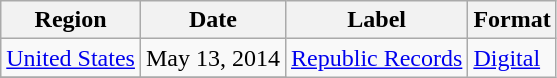<table class="wikitable">
<tr>
<th>Region</th>
<th>Date</th>
<th>Label</th>
<th>Format</th>
</tr>
<tr>
<td><a href='#'>United States</a></td>
<td>May 13, 2014</td>
<td rowspan="3"><a href='#'>Republic Records</a></td>
<td rowspan="2"><a href='#'>Digital</a></td>
</tr>
<tr>
</tr>
</table>
